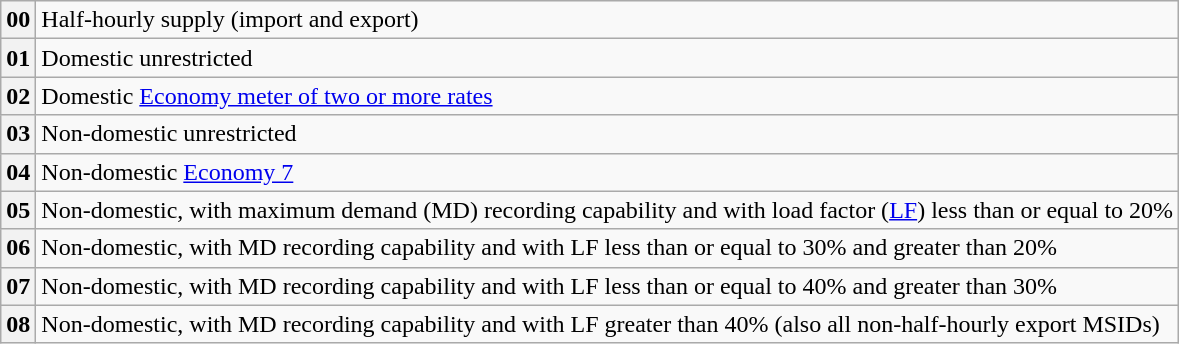<table class="wikitable">
<tr>
<th>00</th>
<td>Half-hourly supply (import and export)</td>
</tr>
<tr>
<th>01</th>
<td>Domestic unrestricted</td>
</tr>
<tr>
<th>02</th>
<td>Domestic <a href='#'>Economy meter of two or more rates</a></td>
</tr>
<tr>
<th>03</th>
<td>Non-domestic unrestricted</td>
</tr>
<tr>
<th>04</th>
<td>Non-domestic <a href='#'>Economy 7</a></td>
</tr>
<tr>
<th>05</th>
<td>Non-domestic, with maximum demand (MD) recording capability and with load factor (<a href='#'>LF</a>) less than or equal to 20%</td>
</tr>
<tr>
<th>06</th>
<td>Non-domestic, with MD recording capability and with LF less than or equal to 30% and greater than 20%</td>
</tr>
<tr>
<th>07</th>
<td>Non-domestic, with MD recording capability and with LF less than or equal to 40% and greater than 30%</td>
</tr>
<tr>
<th>08</th>
<td>Non-domestic, with MD recording capability and with LF greater than 40% (also all non-half-hourly export MSIDs)</td>
</tr>
</table>
